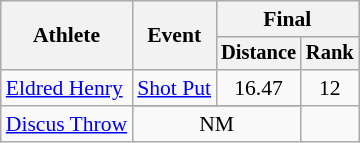<table class=wikitable style="font-size:90%">
<tr>
<th rowspan="2">Athlete</th>
<th rowspan="2">Event</th>
<th colspan="2">Final</th>
</tr>
<tr style="font-size:95%">
<th>Distance</th>
<th>Rank</th>
</tr>
<tr align=center>
<td align=left rowspan="2"><a href='#'>Eldred Henry</a></td>
<td align=left><a href='#'>Shot Put</a></td>
<td>16.47</td>
<td>12</td>
</tr>
<tr>
</tr>
<tr align=center>
<td align=left><a href='#'>Discus Throw</a></td>
<td colspan=2>NM</td>
</tr>
</table>
